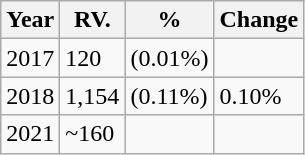<table class="wikitable sortable mw-collapsible mw-collapsed">
<tr>
<th>Year</th>
<th>RV.</th>
<th>%</th>
<th>Change</th>
</tr>
<tr>
<td>2017</td>
<td>120</td>
<td>(0.01%)</td>
<td></td>
</tr>
<tr>
<td>2018</td>
<td>1,154</td>
<td>(0.11%)</td>
<td> 0.10%</td>
</tr>
<tr>
<td>2021</td>
<td>~160</td>
<td></td>
<td></td>
</tr>
</table>
